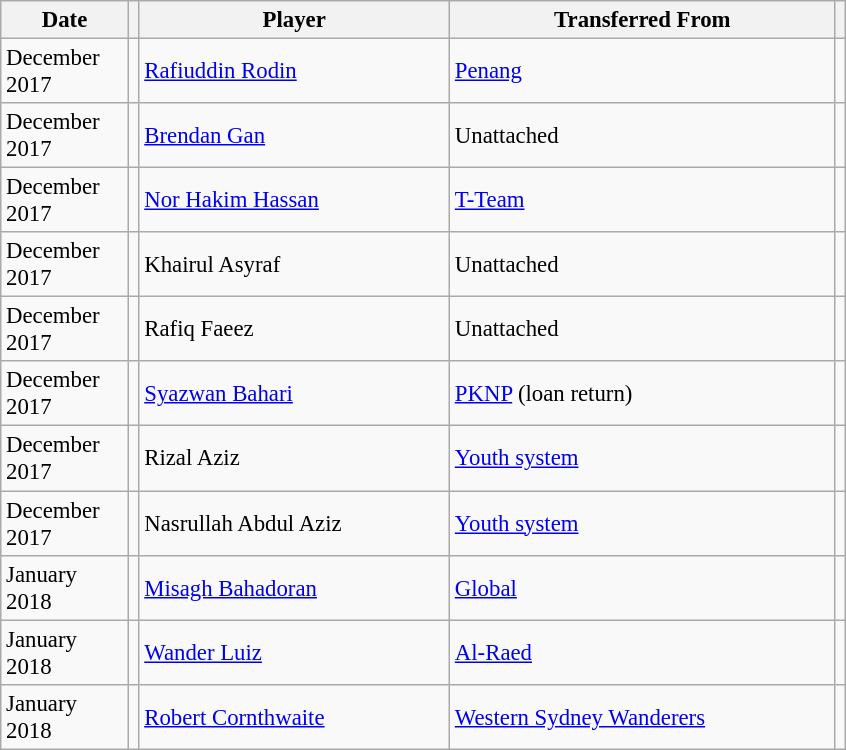<table class="wikitable plainrowheaders sortable" style="font-size:95%">
<tr>
<th scope="col" style="width:78px;">Date</th>
<th></th>
<th scope="col" style="width:200px;">Player</th>
<th scope="col" style="width:250px;">Transferred From</th>
<th></th>
</tr>
<tr>
<td>December 2017</td>
<td></td>
<td> <a href='#'>Rafiuddin Rodin</a></td>
<td> <a href='#'>Penang</a></td>
<td></td>
</tr>
<tr>
<td>December 2017</td>
<td></td>
<td> <a href='#'>Brendan Gan</a></td>
<td>Unattached</td>
<td></td>
</tr>
<tr>
<td>December 2017</td>
<td></td>
<td> <a href='#'>Nor Hakim Hassan</a></td>
<td> <a href='#'>T-Team</a></td>
<td></td>
</tr>
<tr>
<td>December 2017</td>
<td></td>
<td> Khairul Asyraf</td>
<td>Unattached</td>
<td></td>
</tr>
<tr>
<td>December 2017</td>
<td></td>
<td> Rafiq Faeez</td>
<td>Unattached</td>
<td></td>
</tr>
<tr>
<td>December 2017</td>
<td></td>
<td> <a href='#'>Syazwan Bahari</a></td>
<td> <a href='#'>PKNP</a> (loan return)</td>
<td></td>
</tr>
<tr>
<td>December 2017</td>
<td></td>
<td> Rizal Aziz</td>
<td> <a href='#'>Youth system</a></td>
<td></td>
</tr>
<tr>
<td>December 2017</td>
<td></td>
<td> Nasrullah Abdul Aziz</td>
<td> <a href='#'>Youth system</a></td>
<td></td>
</tr>
<tr>
<td>January 2018</td>
<td></td>
<td> <a href='#'>Misagh Bahadoran</a></td>
<td> <a href='#'>Global</a></td>
<td></td>
</tr>
<tr>
<td>January 2018</td>
<td></td>
<td> <a href='#'>Wander Luiz</a></td>
<td> <a href='#'>Al-Raed</a></td>
<td></td>
</tr>
<tr>
<td>January 2018</td>
<td></td>
<td> <a href='#'>Robert Cornthwaite</a></td>
<td> <a href='#'>Western Sydney Wanderers</a></td>
<td></td>
</tr>
</table>
